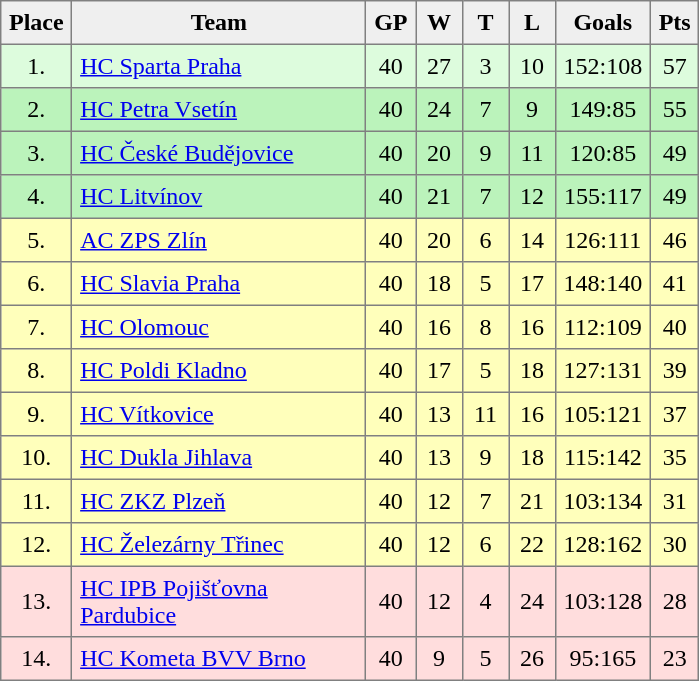<table style=border-collapse:collapse border=1 cellspacing=0 cellpadding=5>
<tr align=center bgcolor=#efefef>
<th width="20">Place</th>
<th width="185">Team</th>
<th width="20">GP</th>
<th width="20">W</th>
<th width="20">T</th>
<th width="20">L</th>
<th width="40">Goals</th>
<th width="20">Pts</th>
</tr>
<tr style="text-align:center;background:#DDFCDD">
<td>1.</td>
<td align="left"><a href='#'>HC Sparta Praha</a></td>
<td>40</td>
<td>27</td>
<td>3</td>
<td>10</td>
<td>152:108</td>
<td>57</td>
</tr>
<tr style="text-align:center;background:#BBF3BB">
<td>2.</td>
<td align="left"><a href='#'>HC Petra Vsetín</a></td>
<td>40</td>
<td>24</td>
<td>7</td>
<td>9</td>
<td>149:85</td>
<td>55</td>
</tr>
<tr style="text-align:center;background:#BBF3BB">
<td>3.</td>
<td align="left"><a href='#'>HC České Budějovice</a></td>
<td>40</td>
<td>20</td>
<td>9</td>
<td>11</td>
<td>120:85</td>
<td>49</td>
</tr>
<tr style="text-align:center;background:#BBF3BB">
<td>4.</td>
<td align="left"><a href='#'>HC Litvínov</a></td>
<td>40</td>
<td>21</td>
<td>7</td>
<td>12</td>
<td>155:117</td>
<td>49</td>
</tr>
<tr style="text-align:center;background:#FFFFBB">
<td>5.</td>
<td align="left"><a href='#'>AC ZPS Zlín</a></td>
<td>40</td>
<td>20</td>
<td>6</td>
<td>14</td>
<td>126:111</td>
<td>46</td>
</tr>
<tr style="text-align:center;background:#FFFFBB">
<td>6.</td>
<td align="left"><a href='#'>HC Slavia Praha</a></td>
<td>40</td>
<td>18</td>
<td>5</td>
<td>17</td>
<td>148:140</td>
<td>41</td>
</tr>
<tr style="text-align:center;background:#FFFFBB">
<td>7.</td>
<td align="left"><a href='#'>HC Olomouc</a></td>
<td>40</td>
<td>16</td>
<td>8</td>
<td>16</td>
<td>112:109</td>
<td>40</td>
</tr>
<tr style="text-align:center;background:#FFFFBB">
<td>8.</td>
<td align="left"><a href='#'>HC Poldi Kladno</a></td>
<td>40</td>
<td>17</td>
<td>5</td>
<td>18</td>
<td>127:131</td>
<td>39</td>
</tr>
<tr style="text-align:center;background:#FFFFBB">
<td>9.</td>
<td align="left"><a href='#'>HC Vítkovice</a></td>
<td>40</td>
<td>13</td>
<td>11</td>
<td>16</td>
<td>105:121</td>
<td>37</td>
</tr>
<tr style="text-align:center;background:#FFFFBB">
<td>10.</td>
<td align="left"><a href='#'>HC Dukla Jihlava</a></td>
<td>40</td>
<td>13</td>
<td>9</td>
<td>18</td>
<td>115:142</td>
<td>35</td>
</tr>
<tr style="text-align:center;background:#FFFFBB">
<td>11.</td>
<td align="left"><a href='#'>HC ZKZ Plzeň</a></td>
<td>40</td>
<td>12</td>
<td>7</td>
<td>21</td>
<td>103:134</td>
<td>31</td>
</tr>
<tr style="text-align:center;background:#FFFFBB">
<td>12.</td>
<td align="left"><a href='#'>HC Železárny Třinec</a></td>
<td>40</td>
<td>12</td>
<td>6</td>
<td>22</td>
<td>128:162</td>
<td>30</td>
</tr>
<tr style="text-align:center;background:#FFDDDD">
<td>13.</td>
<td align="left"><a href='#'>HC IPB Pojišťovna Pardubice</a></td>
<td>40</td>
<td>12</td>
<td>4</td>
<td>24</td>
<td>103:128</td>
<td>28</td>
</tr>
<tr style="text-align:center;background:#FFDDDD">
<td>14.</td>
<td align="left"><a href='#'>HC Kometa BVV Brno</a></td>
<td>40</td>
<td>9</td>
<td>5</td>
<td>26</td>
<td>95:165</td>
<td>23</td>
</tr>
</table>
